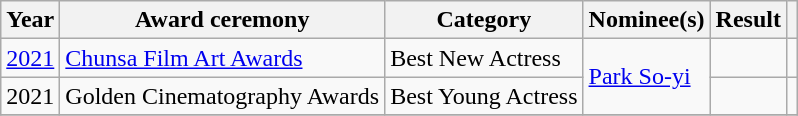<table class="wikitable sortable plainrowheaders">
<tr>
<th scope="col">Year</th>
<th scope="col">Award ceremony</th>
<th scope="col">Category</th>
<th scope="col">Nominee(s)</th>
<th scope="col">Result</th>
<th scope="col" class="unsortable"></th>
</tr>
<tr>
<td><a href='#'>2021</a></td>
<td><a href='#'>Chunsa Film Art Awards</a></td>
<td>Best New Actress</td>
<td rowspan="2"><a href='#'>Park So-yi</a></td>
<td></td>
<td style="text-align:center"></td>
</tr>
<tr>
<td>2021</td>
<td>Golden Cinematography Awards</td>
<td>Best Young Actress</td>
<td></td>
<td style="text-align:center"></td>
</tr>
<tr>
</tr>
</table>
